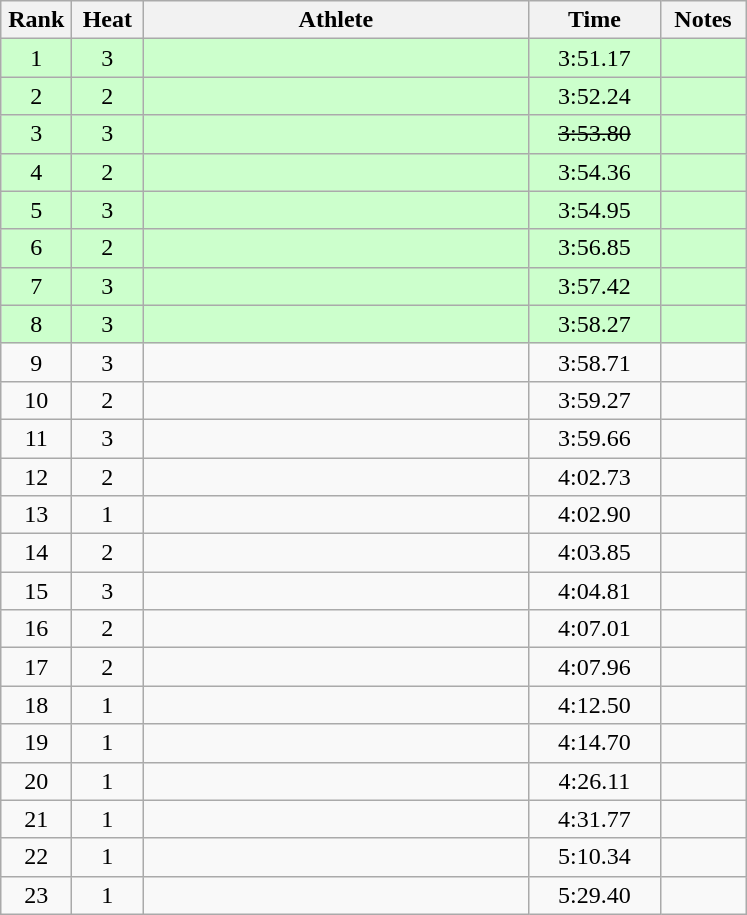<table class="wikitable" style="text-align:center">
<tr>
<th width=40>Rank</th>
<th width=40>Heat</th>
<th width=250>Athlete</th>
<th width=80>Time</th>
<th width=50>Notes</th>
</tr>
<tr bgcolor=ccffcc>
<td>1</td>
<td>3</td>
<td align=left></td>
<td>3:51.17</td>
<td></td>
</tr>
<tr bgcolor=ccffcc>
<td>2</td>
<td>2</td>
<td align=left></td>
<td>3:52.24</td>
<td></td>
</tr>
<tr bgcolor=ccffcc>
<td>3</td>
<td>3</td>
<td align=left></td>
<td><s>3:53.80</s></td>
<td></td>
</tr>
<tr bgcolor=ccffcc>
<td>4</td>
<td>2</td>
<td align=left></td>
<td>3:54.36</td>
<td></td>
</tr>
<tr bgcolor=ccffcc>
<td>5</td>
<td>3</td>
<td align=left></td>
<td>3:54.95</td>
<td></td>
</tr>
<tr bgcolor=ccffcc>
<td>6</td>
<td>2</td>
<td align=left></td>
<td>3:56.85</td>
<td></td>
</tr>
<tr bgcolor=ccffcc>
<td>7</td>
<td>3</td>
<td align=left></td>
<td>3:57.42</td>
<td></td>
</tr>
<tr bgcolor=ccffcc>
<td>8</td>
<td>3</td>
<td align=left></td>
<td>3:58.27</td>
<td></td>
</tr>
<tr>
<td>9</td>
<td>3</td>
<td align=left></td>
<td>3:58.71</td>
<td></td>
</tr>
<tr>
<td>10</td>
<td>2</td>
<td align=left></td>
<td>3:59.27</td>
<td></td>
</tr>
<tr>
<td>11</td>
<td>3</td>
<td align=left></td>
<td>3:59.66</td>
<td></td>
</tr>
<tr>
<td>12</td>
<td>2</td>
<td align=left></td>
<td>4:02.73</td>
<td></td>
</tr>
<tr>
<td>13</td>
<td>1</td>
<td align=left></td>
<td>4:02.90</td>
<td></td>
</tr>
<tr>
<td>14</td>
<td>2</td>
<td align=left></td>
<td>4:03.85</td>
<td></td>
</tr>
<tr>
<td>15</td>
<td>3</td>
<td align=left></td>
<td>4:04.81</td>
<td></td>
</tr>
<tr>
<td>16</td>
<td>2</td>
<td align=left></td>
<td>4:07.01</td>
<td></td>
</tr>
<tr>
<td>17</td>
<td>2</td>
<td align=left></td>
<td>4:07.96</td>
<td></td>
</tr>
<tr>
<td>18</td>
<td>1</td>
<td align=left></td>
<td>4:12.50</td>
<td></td>
</tr>
<tr>
<td>19</td>
<td>1</td>
<td align=left></td>
<td>4:14.70</td>
<td></td>
</tr>
<tr>
<td>20</td>
<td>1</td>
<td align=left></td>
<td>4:26.11</td>
<td></td>
</tr>
<tr>
<td>21</td>
<td>1</td>
<td align=left></td>
<td>4:31.77</td>
<td></td>
</tr>
<tr>
<td>22</td>
<td>1</td>
<td align=left></td>
<td>5:10.34</td>
<td></td>
</tr>
<tr>
<td>23</td>
<td>1</td>
<td align=left></td>
<td>5:29.40</td>
<td></td>
</tr>
</table>
